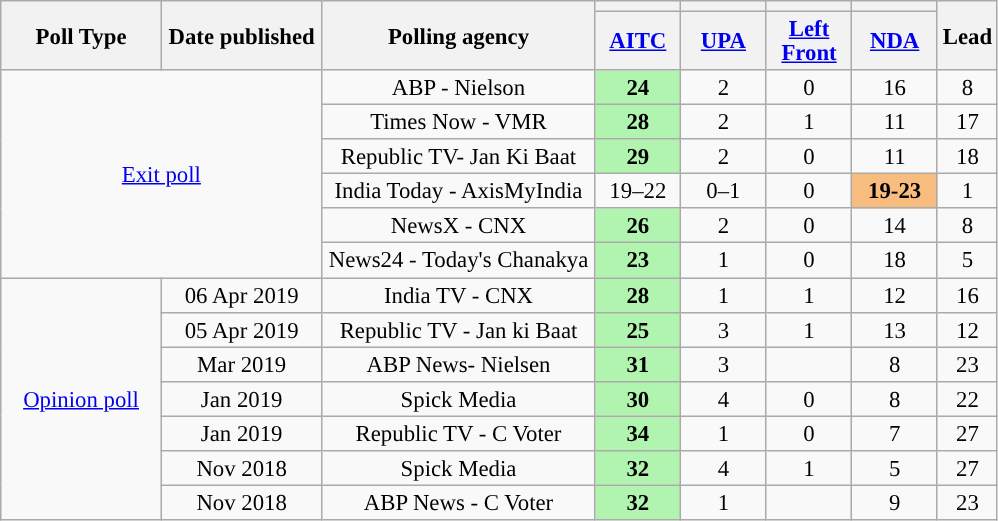<table class="wikitable sortable" style="text-align:center;font-size:95%;line-height:16px">
<tr>
<th width="100" rowspan="2">Poll Type</th>
<th width="100" rowspan="2">Date published</th>
<th width="175" rowspan="2">Polling agency</th>
<th style="background:"></th>
<th style="background:"></th>
<th style="background:"></th>
<th style="background:"></th>
<th rowspan="2">Lead</th>
</tr>
<tr>
<th width="50" class="unsortable"><a href='#'>AITC</a></th>
<th width="50" class="unsortable"><a href='#'>UPA</a></th>
<th width="50" class="unsortable"><a href='#'>Left Front</a></th>
<th width="50" class="unsortable"><a href='#'>NDA</a></th>
</tr>
<tr>
<td colspan="2" rowspan="6"><a href='#'>Exit poll</a><br></td>
<td>ABP - Nielson</td>
<td style="background:#B0F4B0"><strong>24</strong></td>
<td>2</td>
<td>0</td>
<td>16</td>
<td style="background:">8</td>
</tr>
<tr>
<td>Times Now - VMR</td>
<td style="background:#B0F4B0"><strong>28</strong></td>
<td>2</td>
<td>1</td>
<td>11</td>
<td style="background:">17</td>
</tr>
<tr>
<td>Republic TV- Jan Ki Baat</td>
<td style="background:#B0F4B0"><strong>29</strong></td>
<td>2</td>
<td>0</td>
<td>11</td>
<td style="background:">18</td>
</tr>
<tr>
<td>India Today - AxisMyIndia </td>
<td>19–22</td>
<td>0–1</td>
<td>0</td>
<td style="background:#F9BC7F"><strong>19-23</strong></td>
<td style="background:">1</td>
</tr>
<tr>
<td>NewsX - CNX</td>
<td style="background:#B0F4B0"><strong>26</strong></td>
<td>2</td>
<td>0</td>
<td>14</td>
<td style="background:">8</td>
</tr>
<tr>
<td>News24 - Today's Chanakya</td>
<td style="background:#B0F4B0"><strong>23</strong></td>
<td>1</td>
<td>0</td>
<td>18</td>
<td style="background:">5</td>
</tr>
<tr>
<td rowspan="7"><a href='#'>Opinion poll</a></td>
<td>06 Apr 2019</td>
<td>India TV - CNX</td>
<td style="background:#B0F4B0"><strong>28</strong></td>
<td>1</td>
<td>1</td>
<td>12</td>
<td style="background:">16</td>
</tr>
<tr>
<td>05 Apr 2019</td>
<td>Republic TV - Jan ki Baat</td>
<td style="background:#B0F4B0"><strong>25</strong></td>
<td>3</td>
<td>1</td>
<td>13</td>
<td style="background:">12</td>
</tr>
<tr>
<td>Mar 2019</td>
<td>ABP News- Nielsen</td>
<td style="background:#B0F4B0"><strong>31</strong></td>
<td>3</td>
<td></td>
<td>8</td>
<td style="background:">23</td>
</tr>
<tr>
<td>Jan 2019</td>
<td>Spick Media</td>
<td style="background:#B0F4B0"><strong>30</strong></td>
<td>4</td>
<td>0</td>
<td>8</td>
<td style="background:">22</td>
</tr>
<tr>
<td>Jan 2019</td>
<td>Republic TV - C Voter</td>
<td style="background:#B0F4B0"><strong>34</strong></td>
<td>1</td>
<td>0</td>
<td>7</td>
<td style="background:">27</td>
</tr>
<tr>
<td>Nov 2018</td>
<td>Spick Media</td>
<td style="background:#B0F4B0"><strong>32</strong></td>
<td>4</td>
<td>1</td>
<td>5</td>
<td style="background:">27</td>
</tr>
<tr>
<td>Nov 2018</td>
<td>ABP News - C Voter</td>
<td style="background:#B0F4B0"><strong>32</strong></td>
<td>1</td>
<td></td>
<td>9</td>
<td style="background:">23</td>
</tr>
</table>
